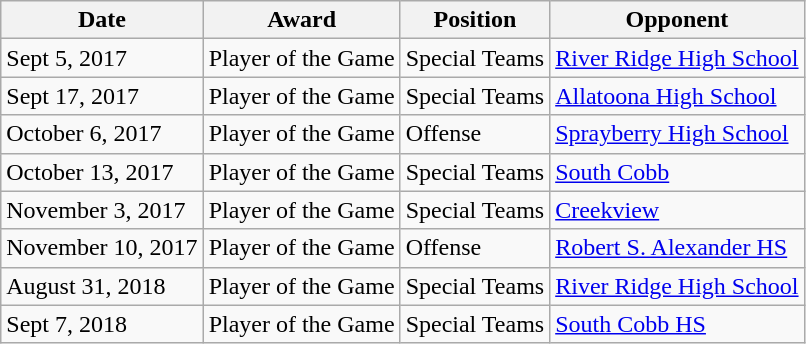<table class="wikitable mw-collapsible">
<tr>
<th>Date</th>
<th>Award</th>
<th>Position</th>
<th>Opponent</th>
</tr>
<tr>
<td>Sept 5, 2017</td>
<td>Player of the Game</td>
<td>Special Teams</td>
<td><a href='#'>River Ridge High School</a></td>
</tr>
<tr>
<td>Sept 17, 2017</td>
<td>Player of the Game</td>
<td>Special Teams</td>
<td><a href='#'>Allatoona High School</a></td>
</tr>
<tr>
<td>October 6, 2017</td>
<td>Player of the Game</td>
<td>Offense</td>
<td><a href='#'>Sprayberry High School</a></td>
</tr>
<tr>
<td>October 13, 2017</td>
<td>Player of the Game</td>
<td>Special Teams</td>
<td><a href='#'>South Cobb</a></td>
</tr>
<tr>
<td>November 3, 2017</td>
<td>Player of the Game</td>
<td>Special Teams</td>
<td><a href='#'>Creekview</a></td>
</tr>
<tr>
<td>November 10, 2017</td>
<td>Player of the Game</td>
<td>Offense</td>
<td><a href='#'>Robert S. Alexander HS</a></td>
</tr>
<tr>
<td>August 31, 2018</td>
<td>Player of the Game</td>
<td>Special Teams</td>
<td><a href='#'>River Ridge High School</a></td>
</tr>
<tr>
<td>Sept 7, 2018</td>
<td>Player of the Game</td>
<td>Special Teams</td>
<td><a href='#'>South Cobb HS</a></td>
</tr>
</table>
